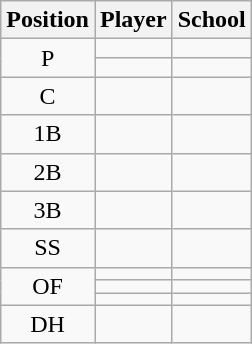<table class="wikitable" style=text-align:center>
<tr>
<th>Position</th>
<th>Player</th>
<th>School</th>
</tr>
<tr>
<td rowspan=2>P</td>
<td></td>
<td></td>
</tr>
<tr>
<td></td>
<td></td>
</tr>
<tr>
<td>C</td>
<td></td>
<td></td>
</tr>
<tr>
<td>1B</td>
<td></td>
<td></td>
</tr>
<tr>
<td>2B</td>
<td></td>
<td></td>
</tr>
<tr>
<td>3B</td>
<td></td>
<td></td>
</tr>
<tr>
<td>SS</td>
<td></td>
<td></td>
</tr>
<tr>
<td rowspan=3>OF</td>
<td></td>
<td></td>
</tr>
<tr>
<td></td>
<td></td>
</tr>
<tr>
<td></td>
<td></td>
</tr>
<tr>
<td>DH</td>
<td></td>
<td></td>
</tr>
</table>
